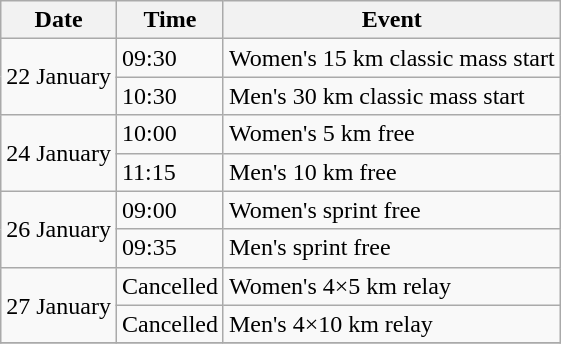<table class="wikitable">
<tr>
<th>Date</th>
<th>Time</th>
<th>Event</th>
</tr>
<tr>
<td rowspan=2>22 January</td>
<td>09:30</td>
<td>Women's 15 km classic mass start</td>
</tr>
<tr>
<td>10:30</td>
<td>Men's 30 km classic mass start</td>
</tr>
<tr>
<td rowspan=2>24 January</td>
<td>10:00</td>
<td>Women's 5 km free</td>
</tr>
<tr>
<td>11:15</td>
<td>Men's 10 km free</td>
</tr>
<tr>
<td rowspan=2>26 January</td>
<td>09:00</td>
<td>Women's sprint free</td>
</tr>
<tr>
<td>09:35</td>
<td>Men's sprint free</td>
</tr>
<tr>
<td rowspan=2>27 January</td>
<td>Cancelled</td>
<td>Women's 4×5 km relay</td>
</tr>
<tr>
<td>Cancelled</td>
<td>Men's 4×10 km relay</td>
</tr>
<tr>
</tr>
</table>
